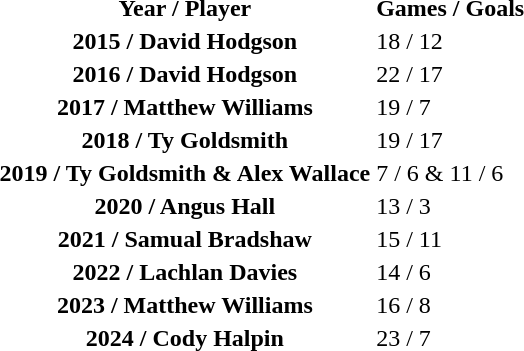<table>
<tr>
<th>Year / Player</th>
<th>Games / Goals</th>
</tr>
<tr>
<th>2015 / David Hodgson</th>
<td>18 / 12</td>
</tr>
<tr>
<th>2016 / David Hodgson</th>
<td>22 / 17</td>
</tr>
<tr>
<th>2017 / Matthew Williams</th>
<td>19 / 7</td>
</tr>
<tr>
<th>2018 / Ty Goldsmith</th>
<td>19 / 17</td>
</tr>
<tr>
<th>2019 / Ty Goldsmith & Alex Wallace</th>
<td>7 / 6 & 11 / 6</td>
</tr>
<tr>
<th>2020 / Angus Hall</th>
<td>13 / 3</td>
</tr>
<tr>
<th>2021 / Samual Bradshaw</th>
<td>15 / 11</td>
</tr>
<tr>
<th>2022 / Lachlan Davies</th>
<td>14 / 6</td>
</tr>
<tr>
<th>2023 / Matthew Williams</th>
<td>16 / 8</td>
</tr>
<tr>
<th>2024 / Cody Halpin</th>
<td>23 / 7</td>
</tr>
</table>
